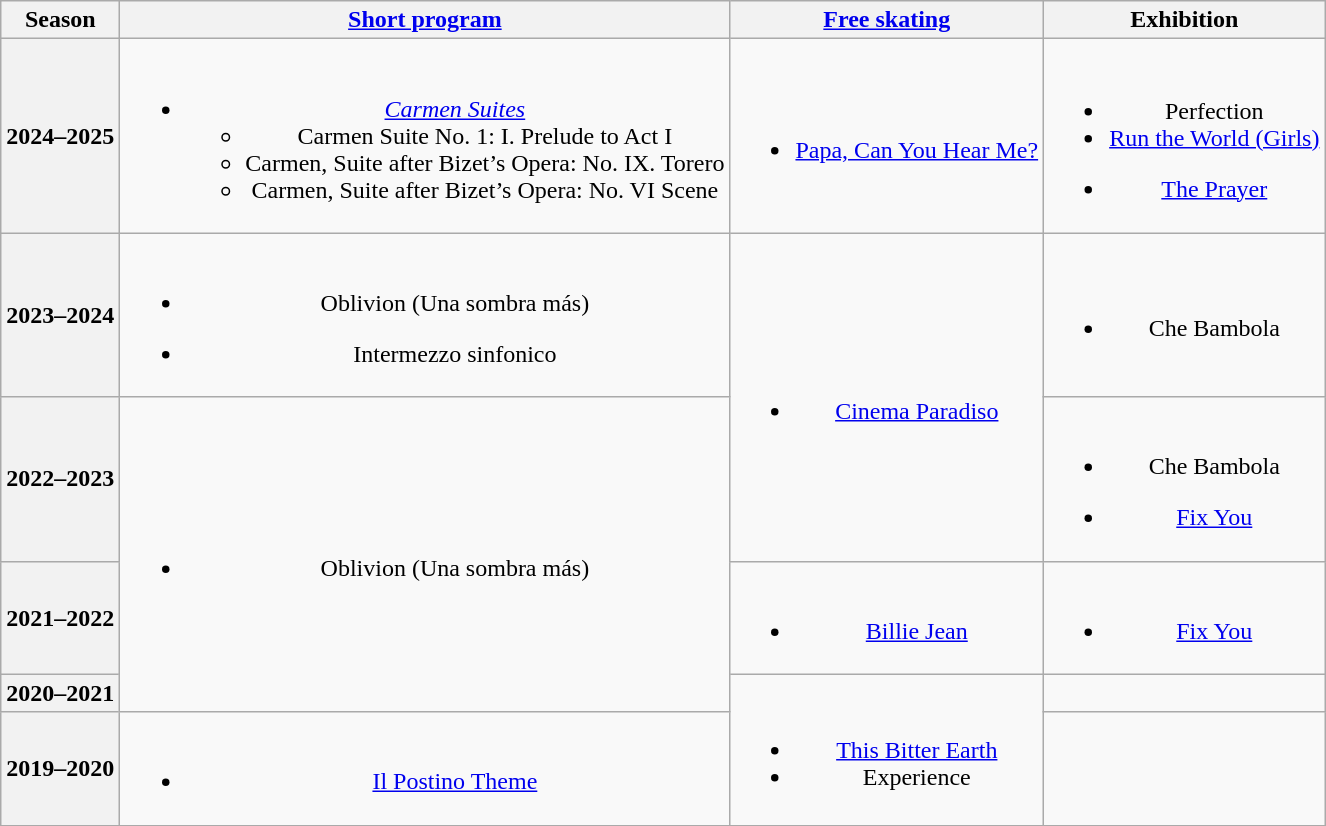<table class=wikitable style=text-align:center>
<tr>
<th>Season</th>
<th><a href='#'>Short program</a></th>
<th><a href='#'>Free skating</a></th>
<th>Exhibition</th>
</tr>
<tr>
<th>2024–2025 <br> </th>
<td><br><ul><li><em><a href='#'>Carmen Suites</a></em> <br> <ul><li>Carmen Suite No. 1: I. Prelude to Act I <br> </li><li>Carmen, Suite after Bizet’s Opera: No. IX. Torero</li><li>Carmen, Suite after Bizet’s Opera:  No. VI Scene <br> </li></ul></li></ul></td>
<td><br><ul><li><a href='#'>Papa, Can You Hear Me?</a> <br> </li></ul></td>
<td><br><ul><li>Perfection <br> </li><li><a href='#'>Run the World (Girls)</a> <br> </li></ul><ul><li><a href='#'>The Prayer</a> <br> </li></ul></td>
</tr>
<tr>
<th>2023–2024 <br> </th>
<td><br><ul><li>Oblivion (Una sombra más)<br></li></ul><ul><li>Intermezzo sinfonico <br> </li></ul></td>
<td rowspan=2><br><ul><li><a href='#'>Cinema Paradiso</a> <br> </li></ul></td>
<td><br><ul><li>Che Bambola <br></li></ul></td>
</tr>
<tr>
<th>2022–2023 <br> </th>
<td rowspan=3><br><ul><li>Oblivion (Una sombra más)<br></li></ul></td>
<td><br><ul><li>Che Bambola <br></li></ul><ul><li><a href='#'>Fix You</a> <br></li></ul></td>
</tr>
<tr>
<th>2021–2022 <br> </th>
<td><br><ul><li><a href='#'>Billie Jean</a> <br> </li></ul></td>
<td><br><ul><li><a href='#'>Fix You</a> <br></li></ul></td>
</tr>
<tr>
<th>2020–2021 <br> </th>
<td rowspan=2><br><ul><li><a href='#'>This Bitter Earth</a><br></li><li>Experience<br></li></ul></td>
<td></td>
</tr>
<tr>
<th>2019–2020 <br> </th>
<td><br><ul><li><a href='#'> Il Postino Theme</a> <br></li></ul></td>
<td></td>
</tr>
</table>
